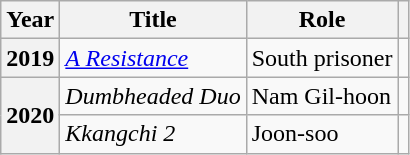<table class="wikitable sortable plainrowheaders">
<tr>
<th scope="col">Year</th>
<th scope="col">Title</th>
<th scope="col">Role</th>
<th scope="col" class="unsortable"></th>
</tr>
<tr>
<th scope="row">2019</th>
<td><em><a href='#'>A Resistance</a></em> </td>
<td>South prisoner</td>
<td></td>
</tr>
<tr>
<th scope="row" rowspan=2>2020</th>
<td><em>Dumbheaded Duo</em> </td>
<td>Nam Gil-hoon</td>
<td></td>
</tr>
<tr>
<td><em>Kkangchi 2</em> </td>
<td>Joon-soo</td>
<td></td>
</tr>
</table>
